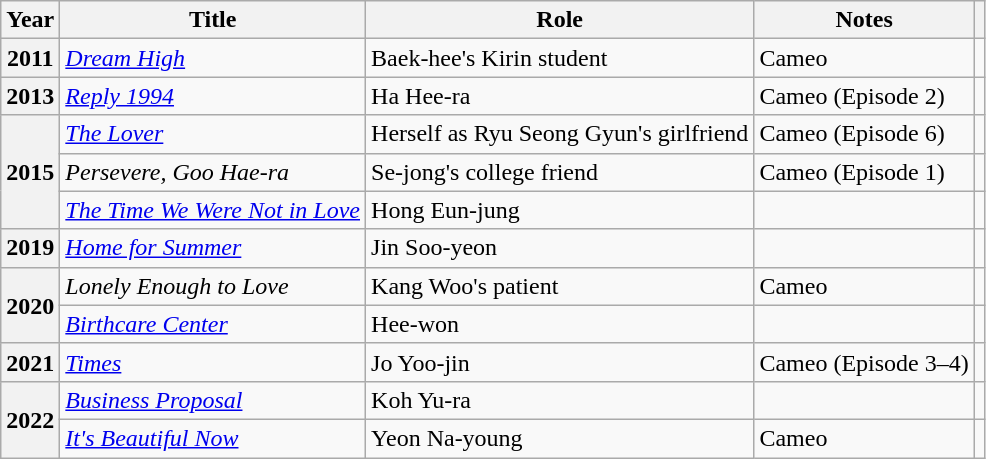<table class="wikitable sortable plainrowheaders">
<tr>
<th scope="col">Year</th>
<th scope="col">Title</th>
<th scope="col">Role</th>
<th scope="col">Notes</th>
<th scope="col" class="unsortable"></th>
</tr>
<tr>
<th scope="row">2011</th>
<td><em><a href='#'>Dream High</a></em></td>
<td>Baek-hee's Kirin student</td>
<td rowspan=1>Cameo</td>
<td></td>
</tr>
<tr>
<th scope="row" rowspan="1">2013</th>
<td><em><a href='#'>Reply 1994</a></em></td>
<td>Ha Hee-ra</td>
<td>Cameo  (Episode 2)</td>
<td></td>
</tr>
<tr>
<th scope="row" rowspan="3">2015</th>
<td><em><a href='#'>The Lover</a></em></td>
<td>Herself as Ryu Seong Gyun's girlfriend</td>
<td>Cameo (Episode 6)</td>
<td></td>
</tr>
<tr>
<td><em>Persevere, Goo Hae-ra</em></td>
<td>Se-jong's college friend</td>
<td>Cameo (Episode 1)</td>
<td></td>
</tr>
<tr>
<td><em><a href='#'>The Time We Were Not in Love</a></em></td>
<td>Hong Eun-jung</td>
<td></td>
</tr>
<tr>
<th scope="row">2019</th>
<td><em><a href='#'>Home for Summer</a></em></td>
<td>Jin Soo-yeon</td>
<td></td>
<td></td>
</tr>
<tr>
<th scope="row" rowspan="2">2020</th>
<td><em>Lonely Enough to Love</em></td>
<td>Kang Woo's patient</td>
<td>Cameo</td>
<td></td>
</tr>
<tr>
<td><em><a href='#'>Birthcare Center</a></em></td>
<td>Hee-won</td>
<td></td>
<td></td>
</tr>
<tr>
<th scope="row">2021</th>
<td><em><a href='#'>Times</a></em></td>
<td>Jo Yoo-jin</td>
<td>Cameo (Episode 3–4)</td>
<td></td>
</tr>
<tr>
<th scope="row" rowspan=2>2022</th>
<td><em><a href='#'>Business Proposal</a></em></td>
<td>Koh Yu-ra</td>
<td></td>
<td></td>
</tr>
<tr>
<td><em><a href='#'>It's Beautiful Now</a></em></td>
<td>Yeon Na-young</td>
<td>Cameo</td>
<td></td>
</tr>
</table>
